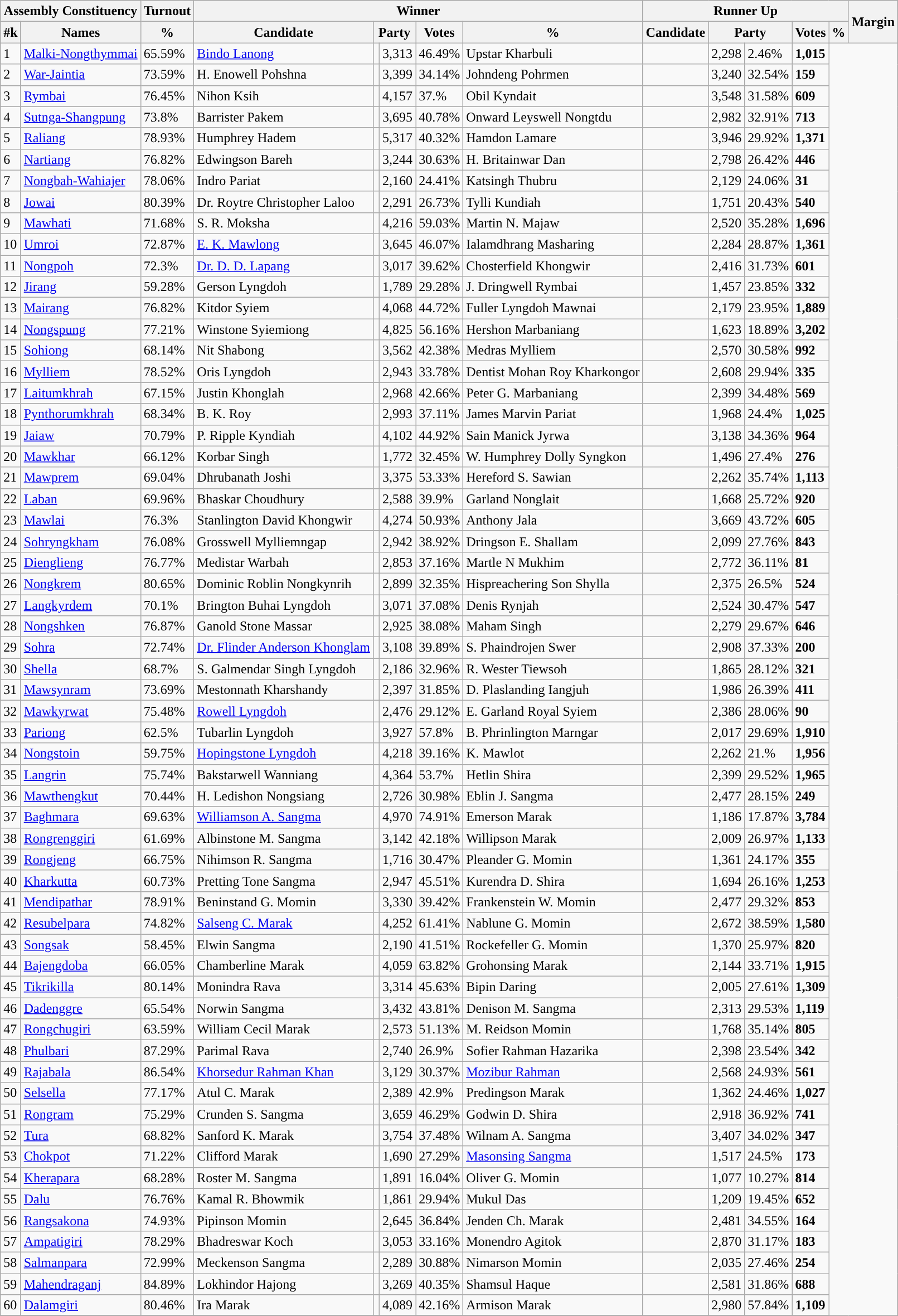<table class="wikitable sortable">
<tr>
<th colspan="2">Assembly Constituency</th>
<th>Turnout</th>
<th colspan="5">Winner</th>
<th colspan="5">Runner Up</th>
<th rowspan="2" data-sort-type=number>Margin</th>
</tr>
<tr>
<th>#k</th>
<th>Names</th>
<th>%</th>
<th>Candidate</th>
<th colspan="2">Party</th>
<th data-sort-type=number>Votes</th>
<th>%</th>
<th>Candidate</th>
<th colspan="2">Party</th>
<th data-sort-type=number>Votes</th>
<th>%</th>
</tr>
<tr>
<td>1</td>
<td><a href='#'>Malki-Nongthymmai</a></td>
<td>65.59%</td>
<td><a href='#'>Bindo Lanong</a></td>
<td></td>
<td>3,313</td>
<td>46.49%</td>
<td>Upstar Kharbuli</td>
<td></td>
<td>2,298</td>
<td>2.46%</td>
<td style="background:"><span><strong>1,015</strong></span></td>
</tr>
<tr>
<td>2</td>
<td><a href='#'>War-Jaintia</a></td>
<td>73.59%</td>
<td>H. Enowell Pohshna</td>
<td></td>
<td>3,399</td>
<td>34.14%</td>
<td>Johndeng Pohrmen</td>
<td></td>
<td>3,240</td>
<td>32.54%</td>
<td style="background:"><span><strong>159</strong></span></td>
</tr>
<tr>
<td>3</td>
<td><a href='#'>Rymbai</a></td>
<td>76.45%</td>
<td>Nihon Ksih</td>
<td></td>
<td>4,157</td>
<td>37.%</td>
<td>Obil Kyndait</td>
<td></td>
<td>3,548</td>
<td>31.58%</td>
<td style="background:"><span><strong>609</strong></span></td>
</tr>
<tr>
<td>4</td>
<td><a href='#'>Sutnga-Shangpung</a></td>
<td>73.8%</td>
<td>Barrister Pakem</td>
<td></td>
<td>3,695</td>
<td>40.78%</td>
<td>Onward Leyswell Nongtdu</td>
<td></td>
<td>2,982</td>
<td>32.91%</td>
<td style="background:"><span><strong>713</strong></span></td>
</tr>
<tr>
<td>5</td>
<td><a href='#'>Raliang</a></td>
<td>78.93%</td>
<td>Humphrey Hadem</td>
<td></td>
<td>5,317</td>
<td>40.32%</td>
<td>Hamdon Lamare</td>
<td></td>
<td>3,946</td>
<td>29.92%</td>
<td style="background:"><span><strong>1,371</strong></span></td>
</tr>
<tr>
<td>6</td>
<td><a href='#'>Nartiang</a></td>
<td>76.82%</td>
<td>Edwingson Bareh</td>
<td></td>
<td>3,244</td>
<td>30.63%</td>
<td>H. Britainwar Dan</td>
<td></td>
<td>2,798</td>
<td>26.42%</td>
<td style="background:"><span><strong>446</strong></span></td>
</tr>
<tr>
<td>7</td>
<td><a href='#'>Nongbah-Wahiajer</a></td>
<td>78.06%</td>
<td>Indro Pariat</td>
<td></td>
<td>2,160</td>
<td>24.41%</td>
<td>Katsingh Thubru</td>
<td></td>
<td>2,129</td>
<td>24.06%</td>
<td style="background:"><span><strong>31</strong></span></td>
</tr>
<tr>
<td>8</td>
<td><a href='#'>Jowai</a></td>
<td>80.39%</td>
<td>Dr. Roytre Christopher Laloo</td>
<td></td>
<td>2,291</td>
<td>26.73%</td>
<td>Tylli Kundiah</td>
<td></td>
<td>1,751</td>
<td>20.43%</td>
<td style="background:"><span><strong>540</strong></span></td>
</tr>
<tr>
<td>9</td>
<td><a href='#'>Mawhati</a></td>
<td>71.68%</td>
<td>S. R. Moksha</td>
<td></td>
<td>4,216</td>
<td>59.03%</td>
<td>Martin N. Majaw</td>
<td></td>
<td>2,520</td>
<td>35.28%</td>
<td style="background:"><span><strong>1,696</strong></span></td>
</tr>
<tr>
<td>10</td>
<td><a href='#'>Umroi</a></td>
<td>72.87%</td>
<td><a href='#'>E. K. Mawlong</a></td>
<td></td>
<td>3,645</td>
<td>46.07%</td>
<td>Ialamdhrang Masharing</td>
<td></td>
<td>2,284</td>
<td>28.87%</td>
<td style="background:"><span><strong>1,361</strong></span></td>
</tr>
<tr>
<td>11</td>
<td><a href='#'>Nongpoh</a></td>
<td>72.3%</td>
<td><a href='#'>Dr. D. D. Lapang</a></td>
<td></td>
<td>3,017</td>
<td>39.62%</td>
<td>Chosterfield Khongwir</td>
<td></td>
<td>2,416</td>
<td>31.73%</td>
<td style="background:"><span><strong>601</strong></span></td>
</tr>
<tr>
<td>12</td>
<td><a href='#'>Jirang</a></td>
<td>59.28%</td>
<td>Gerson Lyngdoh</td>
<td></td>
<td>1,789</td>
<td>29.28%</td>
<td>J. Dringwell Rymbai</td>
<td></td>
<td>1,457</td>
<td>23.85%</td>
<td style="background:"><span><strong>332</strong></span></td>
</tr>
<tr>
<td>13</td>
<td><a href='#'>Mairang</a></td>
<td>76.82%</td>
<td>Kitdor Syiem</td>
<td></td>
<td>4,068</td>
<td>44.72%</td>
<td>Fuller Lyngdoh Mawnai</td>
<td></td>
<td>2,179</td>
<td>23.95%</td>
<td style="background:"><span><strong>1,889</strong></span></td>
</tr>
<tr>
<td>14</td>
<td><a href='#'>Nongspung</a></td>
<td>77.21%</td>
<td>Winstone Syiemiong</td>
<td></td>
<td>4,825</td>
<td>56.16%</td>
<td>Hershon Marbaniang</td>
<td></td>
<td>1,623</td>
<td>18.89%</td>
<td style="background:"><span><strong>3,202</strong></span></td>
</tr>
<tr>
<td>15</td>
<td><a href='#'>Sohiong</a></td>
<td>68.14%</td>
<td>Nit Shabong</td>
<td></td>
<td>3,562</td>
<td>42.38%</td>
<td>Medras Mylliem</td>
<td></td>
<td>2,570</td>
<td>30.58%</td>
<td style="background:"><span><strong>992</strong></span></td>
</tr>
<tr>
<td>16</td>
<td><a href='#'>Mylliem</a></td>
<td>78.52%</td>
<td>Oris Lyngdoh</td>
<td></td>
<td>2,943</td>
<td>33.78%</td>
<td>Dentist Mohan Roy Kharkongor</td>
<td></td>
<td>2,608</td>
<td>29.94%</td>
<td style="background:"><span><strong>335</strong></span></td>
</tr>
<tr>
<td>17</td>
<td><a href='#'>Laitumkhrah</a></td>
<td>67.15%</td>
<td>Justin Khonglah</td>
<td></td>
<td>2,968</td>
<td>42.66%</td>
<td>Peter G. Marbaniang</td>
<td></td>
<td>2,399</td>
<td>34.48%</td>
<td style="background:"><span><strong>569</strong></span></td>
</tr>
<tr>
<td>18</td>
<td><a href='#'>Pynthorumkhrah</a></td>
<td>68.34%</td>
<td>B. K. Roy</td>
<td></td>
<td>2,993</td>
<td>37.11%</td>
<td>James Marvin Pariat</td>
<td></td>
<td>1,968</td>
<td>24.4%</td>
<td style="background:"><span><strong>1,025</strong></span></td>
</tr>
<tr>
<td>19</td>
<td><a href='#'>Jaiaw</a></td>
<td>70.79%</td>
<td>P. Ripple Kyndiah</td>
<td></td>
<td>4,102</td>
<td>44.92%</td>
<td>Sain Manick Jyrwa</td>
<td></td>
<td>3,138</td>
<td>34.36%</td>
<td style="background:"><span><strong>964</strong></span></td>
</tr>
<tr>
<td>20</td>
<td><a href='#'>Mawkhar</a></td>
<td>66.12%</td>
<td>Korbar Singh</td>
<td></td>
<td>1,772</td>
<td>32.45%</td>
<td>W. Humphrey Dolly Syngkon</td>
<td></td>
<td>1,496</td>
<td>27.4%</td>
<td style="background:"><span><strong>276</strong></span></td>
</tr>
<tr>
<td>21</td>
<td><a href='#'>Mawprem</a></td>
<td>69.04%</td>
<td>Dhrubanath Joshi</td>
<td></td>
<td>3,375</td>
<td>53.33%</td>
<td>Hereford S. Sawian</td>
<td></td>
<td>2,262</td>
<td>35.74%</td>
<td style="background:"><span><strong>1,113</strong></span></td>
</tr>
<tr>
<td>22</td>
<td><a href='#'>Laban</a></td>
<td>69.96%</td>
<td>Bhaskar Choudhury</td>
<td></td>
<td>2,588</td>
<td>39.9%</td>
<td>Garland Nonglait</td>
<td></td>
<td>1,668</td>
<td>25.72%</td>
<td style="background:"><span><strong>920</strong></span></td>
</tr>
<tr>
<td>23</td>
<td><a href='#'>Mawlai</a></td>
<td>76.3%</td>
<td>Stanlington David Khongwir</td>
<td></td>
<td>4,274</td>
<td>50.93%</td>
<td>Anthony Jala</td>
<td></td>
<td>3,669</td>
<td>43.72%</td>
<td style="background:"><span><strong>605</strong></span></td>
</tr>
<tr>
<td>24</td>
<td><a href='#'>Sohryngkham</a></td>
<td>76.08%</td>
<td>Grosswell Mylliemngap</td>
<td></td>
<td>2,942</td>
<td>38.92%</td>
<td>Dringson E. Shallam</td>
<td></td>
<td>2,099</td>
<td>27.76%</td>
<td style="background:"><span><strong>843</strong></span></td>
</tr>
<tr>
<td>25</td>
<td><a href='#'>Dienglieng</a></td>
<td>76.77%</td>
<td>Medistar Warbah</td>
<td></td>
<td>2,853</td>
<td>37.16%</td>
<td>Martle N Mukhim</td>
<td></td>
<td>2,772</td>
<td>36.11%</td>
<td style="background:"><span><strong>81</strong></span></td>
</tr>
<tr>
<td>26</td>
<td><a href='#'>Nongkrem</a></td>
<td>80.65%</td>
<td>Dominic Roblin Nongkynrih</td>
<td></td>
<td>2,899</td>
<td>32.35%</td>
<td>Hispreachering Son Shylla</td>
<td></td>
<td>2,375</td>
<td>26.5%</td>
<td style="background:"><span><strong>524</strong></span></td>
</tr>
<tr>
<td>27</td>
<td><a href='#'>Langkyrdem</a></td>
<td>70.1%</td>
<td>Brington Buhai Lyngdoh</td>
<td></td>
<td>3,071</td>
<td>37.08%</td>
<td>Denis Rynjah</td>
<td></td>
<td>2,524</td>
<td>30.47%</td>
<td style="background:"><span><strong>547</strong></span></td>
</tr>
<tr>
<td>28</td>
<td><a href='#'>Nongshken</a></td>
<td>76.87%</td>
<td>Ganold Stone Massar</td>
<td></td>
<td>2,925</td>
<td>38.08%</td>
<td>Maham Singh</td>
<td></td>
<td>2,279</td>
<td>29.67%</td>
<td style="background:"><span><strong>646</strong></span></td>
</tr>
<tr>
<td>29</td>
<td><a href='#'>Sohra</a></td>
<td>72.74%</td>
<td><a href='#'>Dr. Flinder Anderson Khonglam</a></td>
<td></td>
<td>3,108</td>
<td>39.89%</td>
<td>S. Phaindrojen Swer</td>
<td></td>
<td>2,908</td>
<td>37.33%</td>
<td style="background:"><span><strong>200</strong></span></td>
</tr>
<tr>
<td>30</td>
<td><a href='#'>Shella</a></td>
<td>68.7%</td>
<td>S. Galmendar Singh Lyngdoh</td>
<td></td>
<td>2,186</td>
<td>32.96%</td>
<td>R. Wester Tiewsoh</td>
<td></td>
<td>1,865</td>
<td>28.12%</td>
<td style="background:"><span><strong>321</strong></span></td>
</tr>
<tr>
<td>31</td>
<td><a href='#'>Mawsynram</a></td>
<td>73.69%</td>
<td>Mestonnath Kharshandy</td>
<td></td>
<td>2,397</td>
<td>31.85%</td>
<td>D. Plaslanding Iangjuh</td>
<td></td>
<td>1,986</td>
<td>26.39%</td>
<td style="background:"><span><strong>411</strong></span></td>
</tr>
<tr>
<td>32</td>
<td><a href='#'>Mawkyrwat</a></td>
<td>75.48%</td>
<td><a href='#'>Rowell Lyngdoh</a></td>
<td></td>
<td>2,476</td>
<td>29.12%</td>
<td>E. Garland Royal Syiem</td>
<td></td>
<td>2,386</td>
<td>28.06%</td>
<td style="background:"><span><strong>90</strong></span></td>
</tr>
<tr>
<td>33</td>
<td><a href='#'>Pariong</a></td>
<td>62.5%</td>
<td>Tubarlin Lyngdoh</td>
<td></td>
<td>3,927</td>
<td>57.8%</td>
<td>B. Phrinlington Marngar</td>
<td></td>
<td>2,017</td>
<td>29.69%</td>
<td style="background:"><span><strong>1,910</strong></span></td>
</tr>
<tr>
<td>34</td>
<td><a href='#'>Nongstoin</a></td>
<td>59.75%</td>
<td><a href='#'>Hopingstone Lyngdoh</a></td>
<td></td>
<td>4,218</td>
<td>39.16%</td>
<td>K. Mawlot</td>
<td></td>
<td>2,262</td>
<td>21.%</td>
<td style="background:"><span><strong>1,956</strong></span></td>
</tr>
<tr>
<td>35</td>
<td><a href='#'>Langrin</a></td>
<td>75.74%</td>
<td>Bakstarwell Wanniang</td>
<td></td>
<td>4,364</td>
<td>53.7%</td>
<td>Hetlin Shira</td>
<td></td>
<td>2,399</td>
<td>29.52%</td>
<td style="background:"><span><strong>1,965</strong></span></td>
</tr>
<tr>
<td>36</td>
<td><a href='#'>Mawthengkut</a></td>
<td>70.44%</td>
<td>H. Ledishon Nongsiang</td>
<td></td>
<td>2,726</td>
<td>30.98%</td>
<td>Eblin J. Sangma</td>
<td></td>
<td>2,477</td>
<td>28.15%</td>
<td style="background:"><span><strong>249</strong></span></td>
</tr>
<tr>
<td>37</td>
<td><a href='#'>Baghmara</a></td>
<td>69.63%</td>
<td><a href='#'>Williamson A. Sangma</a></td>
<td></td>
<td>4,970</td>
<td>74.91%</td>
<td>Emerson Marak</td>
<td></td>
<td>1,186</td>
<td>17.87%</td>
<td style="background:"><span><strong>3,784</strong></span></td>
</tr>
<tr>
<td>38</td>
<td><a href='#'>Rongrenggiri</a></td>
<td>61.69%</td>
<td>Albinstone M. Sangma</td>
<td></td>
<td>3,142</td>
<td>42.18%</td>
<td>Willipson Marak</td>
<td></td>
<td>2,009</td>
<td>26.97%</td>
<td style="background:"><span><strong>1,133</strong></span></td>
</tr>
<tr>
<td>39</td>
<td><a href='#'>Rongjeng</a></td>
<td>66.75%</td>
<td>Nihimson R. Sangma</td>
<td></td>
<td>1,716</td>
<td>30.47%</td>
<td>Pleander G. Momin</td>
<td></td>
<td>1,361</td>
<td>24.17%</td>
<td style="background:"><span><strong>355</strong></span></td>
</tr>
<tr>
<td>40</td>
<td><a href='#'>Kharkutta</a></td>
<td>60.73%</td>
<td>Pretting Tone Sangma</td>
<td></td>
<td>2,947</td>
<td>45.51%</td>
<td>Kurendra D. Shira</td>
<td></td>
<td>1,694</td>
<td>26.16%</td>
<td style="background:"><span><strong>1,253</strong></span></td>
</tr>
<tr>
<td>41</td>
<td><a href='#'>Mendipathar</a></td>
<td>78.91%</td>
<td>Beninstand G. Momin</td>
<td></td>
<td>3,330</td>
<td>39.42%</td>
<td>Frankenstein W. Momin</td>
<td></td>
<td>2,477</td>
<td>29.32%</td>
<td style="background:"><span><strong>853</strong></span></td>
</tr>
<tr>
<td>42</td>
<td><a href='#'>Resubelpara</a></td>
<td>74.82%</td>
<td><a href='#'>Salseng C. Marak</a></td>
<td></td>
<td>4,252</td>
<td>61.41%</td>
<td>Nablune G. Momin</td>
<td></td>
<td>2,672</td>
<td>38.59%</td>
<td style="background:"><span><strong>1,580</strong></span></td>
</tr>
<tr>
<td>43</td>
<td><a href='#'>Songsak</a></td>
<td>58.45%</td>
<td>Elwin Sangma</td>
<td></td>
<td>2,190</td>
<td>41.51%</td>
<td>Rockefeller G. Momin</td>
<td></td>
<td>1,370</td>
<td>25.97%</td>
<td style="background:"><span><strong>820</strong></span></td>
</tr>
<tr>
<td>44</td>
<td><a href='#'>Bajengdoba</a></td>
<td>66.05%</td>
<td>Chamberline Marak</td>
<td></td>
<td>4,059</td>
<td>63.82%</td>
<td>Grohonsing Marak</td>
<td></td>
<td>2,144</td>
<td>33.71%</td>
<td style="background:"><span><strong>1,915</strong></span></td>
</tr>
<tr>
<td>45</td>
<td><a href='#'>Tikrikilla</a></td>
<td>80.14%</td>
<td>Monindra Rava</td>
<td></td>
<td>3,314</td>
<td>45.63%</td>
<td>Bipin Daring</td>
<td></td>
<td>2,005</td>
<td>27.61%</td>
<td style="background:"><span><strong>1,309</strong></span></td>
</tr>
<tr>
<td>46</td>
<td><a href='#'>Dadenggre</a></td>
<td>65.54%</td>
<td>Norwin Sangma</td>
<td></td>
<td>3,432</td>
<td>43.81%</td>
<td>Denison M. Sangma</td>
<td></td>
<td>2,313</td>
<td>29.53%</td>
<td style="background:"><span><strong>1,119</strong></span></td>
</tr>
<tr>
<td>47</td>
<td><a href='#'>Rongchugiri</a></td>
<td>63.59%</td>
<td>William Cecil Marak</td>
<td></td>
<td>2,573</td>
<td>51.13%</td>
<td>M. Reidson Momin</td>
<td></td>
<td>1,768</td>
<td>35.14%</td>
<td style="background:"><span><strong>805</strong></span></td>
</tr>
<tr>
<td>48</td>
<td><a href='#'>Phulbari</a></td>
<td>87.29%</td>
<td>Parimal Rava</td>
<td></td>
<td>2,740</td>
<td>26.9%</td>
<td>Sofier Rahman Hazarika</td>
<td></td>
<td>2,398</td>
<td>23.54%</td>
<td style="background:"><span><strong>342</strong></span></td>
</tr>
<tr>
<td>49</td>
<td><a href='#'>Rajabala</a></td>
<td>86.54%</td>
<td><a href='#'>Khorsedur Rahman Khan</a></td>
<td></td>
<td>3,129</td>
<td>30.37%</td>
<td><a href='#'>Mozibur Rahman</a></td>
<td></td>
<td>2,568</td>
<td>24.93%</td>
<td style="background:"><span><strong>561</strong></span></td>
</tr>
<tr>
<td>50</td>
<td><a href='#'>Selsella</a></td>
<td>77.17%</td>
<td>Atul C. Marak</td>
<td></td>
<td>2,389</td>
<td>42.9%</td>
<td>Predingson Marak</td>
<td></td>
<td>1,362</td>
<td>24.46%</td>
<td style="background:"><span><strong>1,027</strong></span></td>
</tr>
<tr>
<td>51</td>
<td><a href='#'>Rongram</a></td>
<td>75.29%</td>
<td>Crunden S. Sangma</td>
<td></td>
<td>3,659</td>
<td>46.29%</td>
<td>Godwin D. Shira</td>
<td></td>
<td>2,918</td>
<td>36.92%</td>
<td style="background:"><span><strong>741</strong></span></td>
</tr>
<tr>
<td>52</td>
<td><a href='#'>Tura</a></td>
<td>68.82%</td>
<td>Sanford K. Marak</td>
<td></td>
<td>3,754</td>
<td>37.48%</td>
<td>Wilnam A. Sangma</td>
<td></td>
<td>3,407</td>
<td>34.02%</td>
<td style="background:"><span><strong>347</strong></span></td>
</tr>
<tr>
<td>53</td>
<td><a href='#'>Chokpot</a></td>
<td>71.22%</td>
<td>Clifford Marak</td>
<td></td>
<td>1,690</td>
<td>27.29%</td>
<td><a href='#'>Masonsing Sangma</a></td>
<td></td>
<td>1,517</td>
<td>24.5%</td>
<td style="background:"><span><strong>173</strong></span></td>
</tr>
<tr>
<td>54</td>
<td><a href='#'>Kherapara</a></td>
<td>68.28%</td>
<td>Roster M. Sangma</td>
<td></td>
<td>1,891</td>
<td>16.04%</td>
<td>Oliver G. Momin</td>
<td></td>
<td>1,077</td>
<td>10.27%</td>
<td style="background:"><span><strong>814</strong></span></td>
</tr>
<tr>
<td>55</td>
<td><a href='#'>Dalu</a></td>
<td>76.76%</td>
<td>Kamal R. Bhowmik</td>
<td></td>
<td>1,861</td>
<td>29.94%</td>
<td>Mukul Das</td>
<td></td>
<td>1,209</td>
<td>19.45%</td>
<td style="background:"><span><strong>652</strong></span></td>
</tr>
<tr>
<td>56</td>
<td><a href='#'>Rangsakona</a></td>
<td>74.93%</td>
<td>Pipinson Momin</td>
<td></td>
<td>2,645</td>
<td>36.84%</td>
<td>Jenden Ch. Marak</td>
<td></td>
<td>2,481</td>
<td>34.55%</td>
<td style="background:"><span><strong>164</strong></span></td>
</tr>
<tr>
<td>57</td>
<td><a href='#'>Ampatigiri</a></td>
<td>78.29%</td>
<td>Bhadreswar Koch</td>
<td></td>
<td>3,053</td>
<td>33.16%</td>
<td>Monendro Agitok</td>
<td></td>
<td>2,870</td>
<td>31.17%</td>
<td style="background:"><span><strong>183</strong></span></td>
</tr>
<tr>
<td>58</td>
<td><a href='#'>Salmanpara</a></td>
<td>72.99%</td>
<td>Meckenson Sangma</td>
<td></td>
<td>2,289</td>
<td>30.88%</td>
<td>Nimarson Momin</td>
<td></td>
<td>2,035</td>
<td>27.46%</td>
<td style="background:"><span><strong>254</strong></span></td>
</tr>
<tr>
<td>59</td>
<td><a href='#'>Mahendraganj</a></td>
<td>84.89%</td>
<td>Lokhindor Hajong</td>
<td></td>
<td>3,269</td>
<td>40.35%</td>
<td>Shamsul Haque</td>
<td></td>
<td>2,581</td>
<td>31.86%</td>
<td style="background:"><span><strong>688</strong></span></td>
</tr>
<tr>
<td>60</td>
<td><a href='#'>Dalamgiri</a></td>
<td>80.46%</td>
<td>Ira Marak</td>
<td></td>
<td>4,089</td>
<td>42.16%</td>
<td>Armison Marak</td>
<td></td>
<td>2,980</td>
<td>57.84%</td>
<td style="background:"><span><strong>1,109</strong></span></td>
</tr>
<tr>
</tr>
</table>
